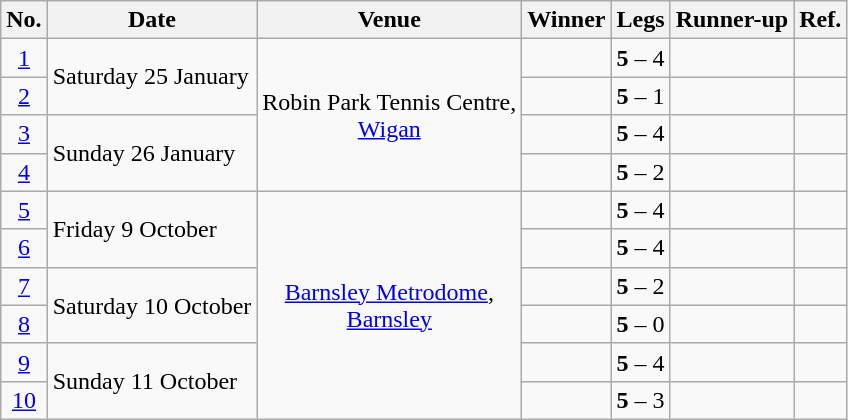<table class="wikitable">
<tr>
<th>No.</th>
<th>Date</th>
<th>Venue</th>
<th>Winner</th>
<th>Legs</th>
<th>Runner-up</th>
<th>Ref.</th>
</tr>
<tr>
<td align=center><a href='#'>1</a></td>
<td rowspan=2>Saturday 25 January</td>
<td align="center" rowspan="4">Robin Park Tennis Centre,<br> <a href='#'>Wigan</a></td>
<td align="right"></td>
<td align="center"><strong>5</strong> – 4</td>
<td></td>
<td align="center"></td>
</tr>
<tr>
<td align=center><a href='#'>2</a></td>
<td align="right"></td>
<td align="center"><strong>5</strong> – 1</td>
<td></td>
<td align="center"></td>
</tr>
<tr>
<td align=center><a href='#'>3</a></td>
<td rowspan=2>Sunday 26 January</td>
<td align="right"></td>
<td align="center"><strong>5</strong> – 4</td>
<td></td>
<td align="center"></td>
</tr>
<tr>
<td align=center><a href='#'>4</a></td>
<td align="right"></td>
<td align="center"><strong>5</strong> – 2</td>
<td></td>
<td align="center"></td>
</tr>
<tr>
<td align=center><a href='#'>5</a></td>
<td rowspan=2>Friday 9 October</td>
<td align="center" rowspan=6><a href='#'>Barnsley Metrodome</a>,<br> <a href='#'>Barnsley</a></td>
<td align="right"></td>
<td align="center"><strong>5</strong> – 4</td>
<td></td>
<td align="center"></td>
</tr>
<tr>
<td align=center><a href='#'>6</a></td>
<td align="right"></td>
<td align="center"><strong>5</strong> – 4</td>
<td></td>
<td align="center"></td>
</tr>
<tr>
<td align=center><a href='#'>7</a></td>
<td rowspan=2>Saturday 10 October</td>
<td align="right"></td>
<td align="center"><strong>5</strong> – 2</td>
<td></td>
<td align="center"></td>
</tr>
<tr>
<td align=center><a href='#'>8</a></td>
<td align="right"></td>
<td align="center"><strong>5</strong> – 0</td>
<td></td>
<td align="center"></td>
</tr>
<tr>
<td align=center><a href='#'>9</a></td>
<td rowspan=2>Sunday 11 October</td>
<td align="right"></td>
<td align="center"><strong>5</strong> – 4</td>
<td></td>
<td align="center"></td>
</tr>
<tr>
<td align=center><a href='#'>10</a></td>
<td align="right"></td>
<td align="center"><strong>5</strong> – 3</td>
<td></td>
<td align="center"></td>
</tr>
</table>
